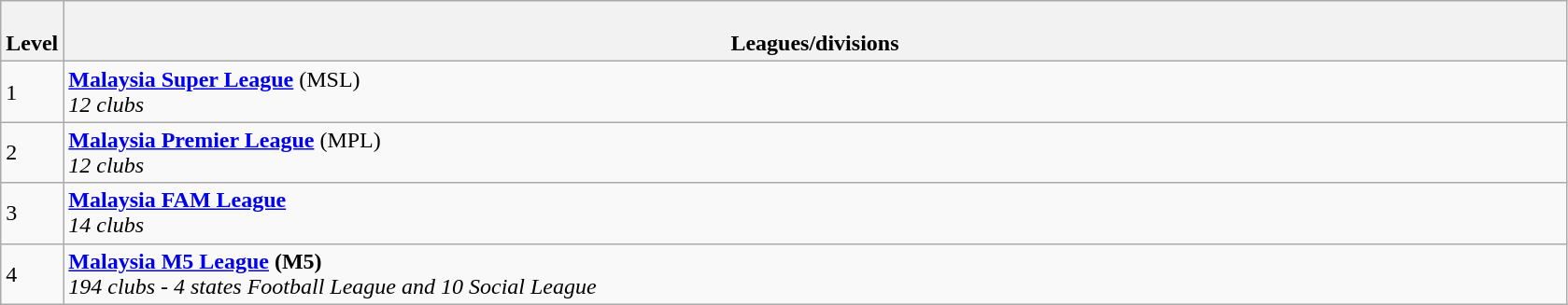<table class="wikitable" style="text-align: centre;">
<tr>
<th colspan="1" width="4%"><br>Level</th>
<th colspan="2" width="96%"><br>Leagues/divisions</th>
</tr>
<tr>
<td>1</td>
<td><strong><a href='#'>Malaysia Super League</a></strong> (MSL)<br><em>12 clubs</em></td>
</tr>
<tr>
<td>2</td>
<td><strong><a href='#'>Malaysia Premier League</a></strong> (MPL)<br><em>12 clubs</em></td>
</tr>
<tr>
<td>3</td>
<td><strong><a href='#'>Malaysia FAM League</a></strong><br><em>14 clubs</em></td>
</tr>
<tr>
<td>4</td>
<td><strong><a href='#'>Malaysia M5 League</a> (M5)</strong><br><em>194 clubs - 4 states Football League and 10 Social League</em></td>
</tr>
</table>
